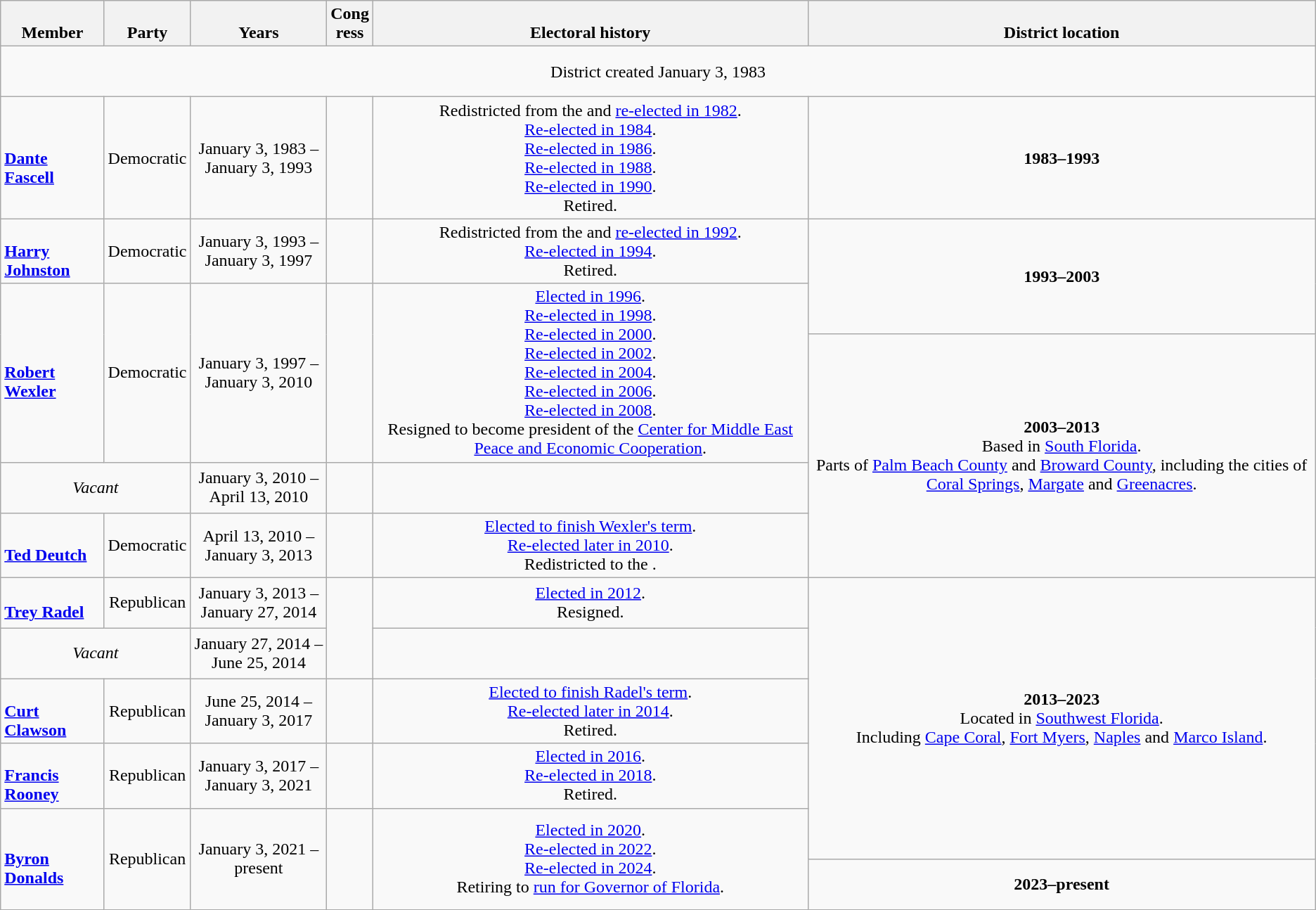<table class=wikitable style="text-align:center">
<tr valign=bottom>
<th>Member</th>
<th>Party</th>
<th>Years</th>
<th>Cong<br>ress</th>
<th>Electoral history</th>
<th>District location</th>
</tr>
<tr style="height:3em">
<td colspan=6>District created January 3, 1983</td>
</tr>
<tr style="height:3em">
<td align=left><br><strong><a href='#'>Dante Fascell</a></strong><br></td>
<td>Democratic</td>
<td nowrap>January 3, 1983 –<br>January 3, 1993</td>
<td></td>
<td>Redistricted from the  and <a href='#'>re-elected in 1982</a>.<br><a href='#'>Re-elected in 1984</a>.<br><a href='#'>Re-elected in 1986</a>.<br><a href='#'>Re-elected in 1988</a>.<br><a href='#'>Re-elected in 1990</a>.<br>Retired.</td>
<td><strong>1983–1993</strong><br></td>
</tr>
<tr style="height:3em">
<td align=left><br><strong><a href='#'>Harry Johnston</a></strong><br></td>
<td>Democratic</td>
<td nowrap>January 3, 1993 –<br>January 3, 1997</td>
<td></td>
<td>Redistricted from the  and <a href='#'>re-elected in 1992</a>.<br><a href='#'>Re-elected in 1994</a>.<br>Retired.</td>
<td rowspan=2><strong>1993–2003</strong><br></td>
</tr>
<tr style="height:3em">
<td rowspan=2 align=left><br><strong><a href='#'>Robert Wexler</a></strong><br></td>
<td rowspan=2 >Democratic</td>
<td rowspan=2 nowrap>January 3, 1997 –<br>January 3, 2010</td>
<td rowspan=2></td>
<td rowspan=2><a href='#'>Elected in 1996</a>.<br><a href='#'>Re-elected in 1998</a>.<br><a href='#'>Re-elected in 2000</a>.<br><a href='#'>Re-elected in 2002</a>.<br><a href='#'>Re-elected in 2004</a>.<br><a href='#'>Re-elected in 2006</a>.<br><a href='#'>Re-elected in 2008</a>.<br>Resigned to become president of the <a href='#'>Center for Middle East Peace and Economic Cooperation</a>.</td>
</tr>
<tr style="height:3em">
<td rowspan=3><strong>2003–2013</strong><br>Based in <a href='#'>South Florida</a>.<br>Parts of <a href='#'>Palm Beach County</a> and <a href='#'>Broward County</a>, including the cities of <a href='#'>Coral Springs</a>, <a href='#'>Margate</a> and <a href='#'>Greenacres</a>.<br></td>
</tr>
<tr style="height:3em">
<td colspan=2><em>Vacant</em></td>
<td nowrap>January 3, 2010 –<br>April 13, 2010</td>
<td></td>
</tr>
<tr style="height:3em">
<td align=left><br><strong><a href='#'>Ted Deutch</a></strong><br></td>
<td>Democratic</td>
<td nowrap>April 13, 2010 –<br>January 3, 2013</td>
<td></td>
<td><a href='#'>Elected to finish Wexler's term</a>.<br><a href='#'>Re-elected later in 2010</a>.<br>Redistricted to the .</td>
</tr>
<tr style="height:3em">
<td align=left><br><strong><a href='#'>Trey Radel</a></strong><br></td>
<td>Republican</td>
<td nowrap>January 3, 2013 –<br>January 27, 2014</td>
<td rowspan=2></td>
<td><a href='#'>Elected in 2012</a>.<br>Resigned.</td>
<td rowspan=5><strong>2013–2023</strong><br>Located in <a href='#'>Southwest Florida</a>.<br>Including <a href='#'>Cape Coral</a>, <a href='#'>Fort Myers</a>, <a href='#'>Naples</a> and <a href='#'>Marco Island</a>.<br></td>
</tr>
<tr style="height:3em">
<td colspan=2><em>Vacant</em></td>
<td nowrap>January 27, 2014 –<br>June 25, 2014</td>
</tr>
<tr style="height:3em">
<td align=left><br><strong><a href='#'>Curt Clawson</a></strong><br></td>
<td>Republican</td>
<td nowrap>June 25, 2014 –<br>January 3, 2017</td>
<td></td>
<td><a href='#'>Elected to finish Radel's term</a>.<br><a href='#'>Re-elected later in 2014</a>.<br>Retired.</td>
</tr>
<tr style="height:3em">
<td align=left><br><strong><a href='#'>Francis Rooney</a></strong><br></td>
<td>Republican</td>
<td nowrap>January 3, 2017 –<br>January 3, 2021</td>
<td></td>
<td><a href='#'>Elected in 2016</a>.<br><a href='#'>Re-elected in 2018</a>.<br>Retired.</td>
</tr>
<tr style="height:3em">
<td rowspan=2 align=left><br><strong><a href='#'>Byron Donalds</a></strong><br></td>
<td rowspan=2 >Republican</td>
<td rowspan=2 nowrap>January 3, 2021 –<br>present</td>
<td rowspan=2></td>
<td rowspan=2><a href='#'>Elected in 2020</a>.<br><a href='#'>Re-elected in 2022</a>.<br><a href='#'>Re-elected in 2024</a>.<br>Retiring to <a href='#'>run for Governor of Florida</a>.</td>
</tr>
<tr style="height:3em">
<td><strong>2023–present</strong><br></td>
</tr>
</table>
